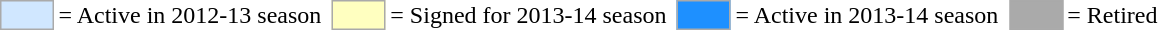<table>
<tr>
<td style="background-color:#d0e7ff; border:1px solid #aaaaaa; width:2em;"></td>
<td>= Active in 2012-13 season</td>
<td></td>
<td style="background-color:#FFFFC0; border:1px solid #aaaaaa; width:2em;"></td>
<td>= Signed for 2013-14 season</td>
<td></td>
<td style="background-color:#1E90FF; border:1px solid #aaaaaa; width:2em;"></td>
<td>= Active in 2013-14 season</td>
<td></td>
<td style="background-color:#aaaaaa; border:1px solid #aaaaaa; width:2em;"></td>
<td>= Retired</td>
<td></td>
</tr>
</table>
